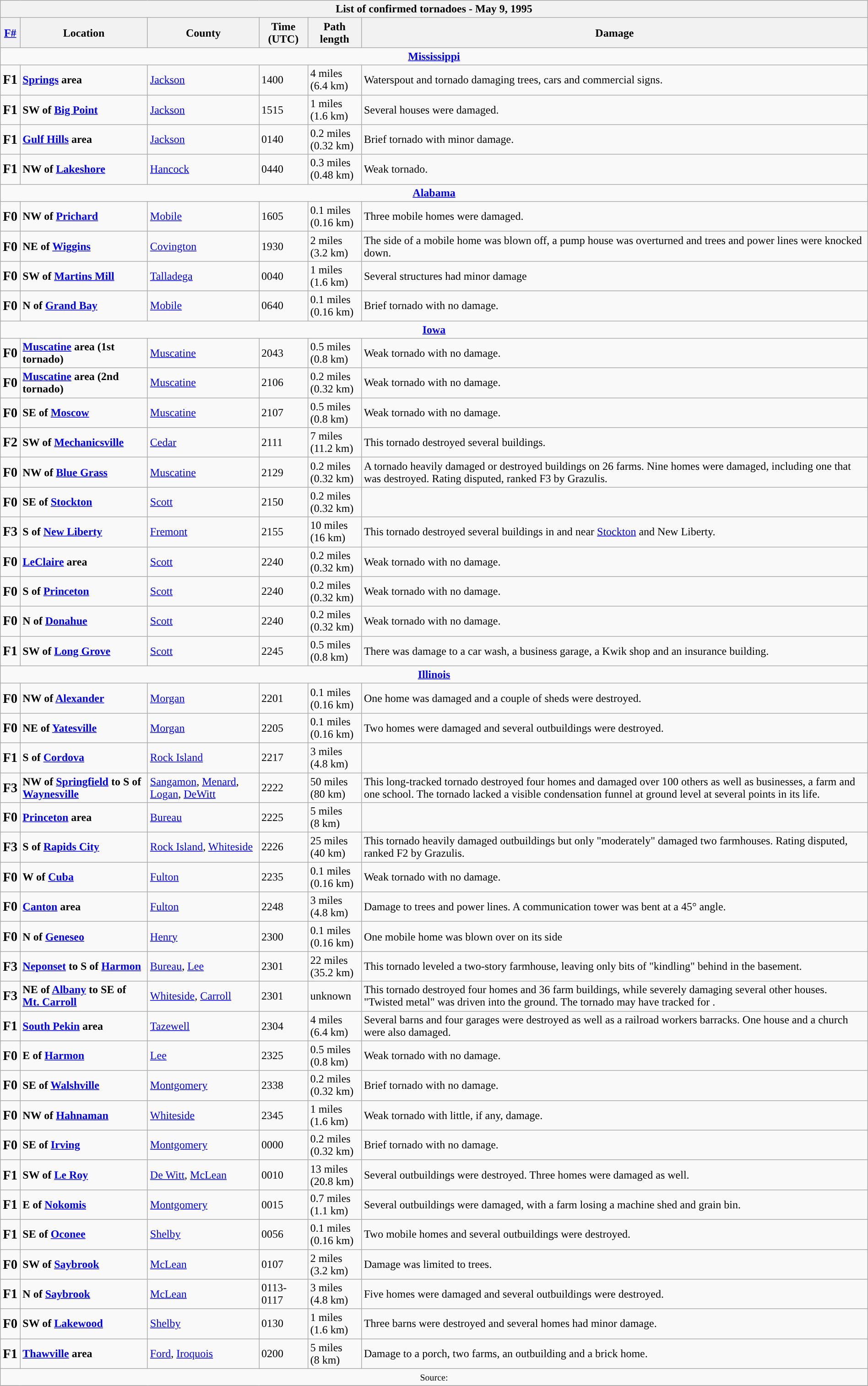<table class="wikitable collapsible" width="100%">
<tr>
<th colspan="6">List of confirmed tornadoes - May 9, 1995</th>
</tr>
<tr>
<th><a href='#'>F#</a></th>
<th>Location</th>
<th>County</th>
<th>Time (UTC)</th>
<th>Path length</th>
<th>Damage</th>
</tr>
<tr>
<td colspan="7" align=center><strong><a href='#'>Mississippi</a></strong></td>
</tr>
<tr>
<td><big><strong>F1</strong></big></td>
<td><strong><a href='#'>Springs</a> area</strong></td>
<td><a href='#'>Jackson</a></td>
<td>1400</td>
<td>4 miles <br> (6.4 km)</td>
<td>Waterspout and tornado damaging trees, cars and commercial signs.</td>
</tr>
<tr>
<td><big><strong>F1</strong></big></td>
<td><strong>SW of <a href='#'>Big Point</a></strong></td>
<td><a href='#'>Jackson</a></td>
<td>1515</td>
<td>1 miles <br> (1.6 km)</td>
<td>Several houses were damaged.</td>
</tr>
<tr>
<td><big><strong>F1</strong></big></td>
<td><strong><a href='#'>Gulf Hills</a> area</strong></td>
<td><a href='#'>Jackson</a></td>
<td>0140</td>
<td>0.2 miles <br> (0.32 km)</td>
<td>Brief tornado with minor damage.</td>
</tr>
<tr>
<td><big><strong>F1</strong></big></td>
<td><strong>NW of <a href='#'>Lakeshore</a></strong></td>
<td><a href='#'>Hancock</a></td>
<td>0440</td>
<td>0.3 miles <br> (0.48 km)</td>
<td>Weak tornado.</td>
</tr>
<tr>
<td colspan="7" align=center><strong><a href='#'>Alabama</a></strong></td>
</tr>
<tr>
<td><big><strong>F0</strong></big></td>
<td><strong>NW of <a href='#'>Prichard</a></strong></td>
<td><a href='#'>Mobile</a></td>
<td>1605</td>
<td>0.1 miles <br> (0.16 km)</td>
<td>Three mobile homes were damaged.</td>
</tr>
<tr>
<td><big><strong>F0</strong></big></td>
<td><strong>NE of <a href='#'>Wiggins</a></strong></td>
<td><a href='#'>Covington</a></td>
<td>1930</td>
<td>2 miles <br> (3.2 km)</td>
<td>The side of a mobile home was blown off, a pump house was overturned and trees and power lines were knocked down.</td>
</tr>
<tr>
<td><big><strong>F0</strong></big></td>
<td><strong>SW of <a href='#'>Martins Mill</a></strong></td>
<td><a href='#'>Talladega</a></td>
<td>0040</td>
<td>1 miles <br> (1.6 km)</td>
<td>Several structures had minor damage</td>
</tr>
<tr>
<td><big><strong>F0</strong></big></td>
<td><strong>N of <a href='#'>Grand Bay</a></strong></td>
<td><a href='#'>Mobile</a></td>
<td>0640</td>
<td>0.1 miles <br> (0.16 km)</td>
<td>Brief tornado with no damage.</td>
</tr>
<tr>
<td colspan="7" align=center><strong><a href='#'>Iowa</a></strong></td>
</tr>
<tr>
<td><big><strong>F0</strong></big></td>
<td><strong><a href='#'>Muscatine</a> area (1st tornado)</strong></td>
<td><a href='#'>Muscatine</a></td>
<td>2043</td>
<td>0.5 miles <br> (0.8 km)</td>
<td>Weak tornado with no damage.</td>
</tr>
<tr>
<td><big><strong>F0</strong></big></td>
<td><strong><a href='#'>Muscatine</a> area (2nd tornado)</strong></td>
<td><a href='#'>Muscatine</a></td>
<td>2106</td>
<td>0.2 miles <br> (0.32 km)</td>
<td>Weak tornado with no damage.</td>
</tr>
<tr>
<td><big><strong>F0</strong></big></td>
<td><strong>SE of <a href='#'>Moscow</a></strong></td>
<td><a href='#'>Muscatine</a></td>
<td>2107</td>
<td>0.5 miles <br> (0.8 km)</td>
<td>Weak tornado with no damage.</td>
</tr>
<tr>
<td><big><strong>F2</strong></big></td>
<td><strong>SW of <a href='#'>Mechanicsville</a></strong></td>
<td><a href='#'>Cedar</a></td>
<td>2111</td>
<td>7 miles <br> (11.2 km)</td>
<td>This tornado destroyed several buildings.</td>
</tr>
<tr>
<td><big><strong>F0</strong></big></td>
<td><strong>NW of <a href='#'>Blue Grass</a></strong></td>
<td><a href='#'>Muscatine</a></td>
<td>2129</td>
<td>0.2 miles <br> (0.32 km)</td>
<td>A tornado heavily damaged or destroyed buildings on 26 farms. Nine homes were damaged, including one that was destroyed. Rating disputed, ranked F3 by Grazulis.</td>
</tr>
<tr>
<td><big><strong>F0</strong></big></td>
<td><strong>SE of <a href='#'>Stockton</a></strong></td>
<td><a href='#'>Scott</a></td>
<td>2150</td>
<td>0.2 miles <br> (0.32 km)</td>
<td></td>
</tr>
<tr>
<td><big><strong>F3</strong></big></td>
<td><strong>S of <a href='#'>New Liberty</a></strong></td>
<td><a href='#'>Fremont</a></td>
<td>2155</td>
<td>10 miles <br> (16 km)</td>
<td>This tornado destroyed several buildings in and near <a href='#'>Stockton</a> and New Liberty.</td>
</tr>
<tr>
<td><big><strong>F0</strong></big></td>
<td><strong><a href='#'>LeClaire</a> area</strong></td>
<td><a href='#'>Scott</a></td>
<td>2240</td>
<td>0.2 miles <br> (0.32 km)</td>
<td>Weak tornado with no damage.</td>
</tr>
<tr>
<td><big><strong>F0</strong></big></td>
<td><strong>S of <a href='#'>Princeton</a></strong></td>
<td><a href='#'>Scott</a></td>
<td>2240</td>
<td>0.2 miles <br> (0.32 km)</td>
<td>Weak tornado with no damage.</td>
</tr>
<tr>
<td><big><strong>F0</strong></big></td>
<td><strong>N of <a href='#'>Donahue</a></strong></td>
<td><a href='#'>Scott</a></td>
<td>2240</td>
<td>0.2 miles <br> (0.32 km)</td>
<td>Weak tornado with no damage.</td>
</tr>
<tr>
<td><big><strong>F1</strong></big></td>
<td><strong>SW of <a href='#'>Long Grove</a></strong></td>
<td><a href='#'>Scott</a></td>
<td>2245</td>
<td>0.5 miles <br> (0.8 km)</td>
<td>There was damage to a car wash, a business garage, a Kwik shop and an insurance building.</td>
</tr>
<tr>
<td colspan="7" align=center><strong><a href='#'>Illinois</a></strong></td>
</tr>
<tr>
<td><big><strong>F0</strong></big></td>
<td><strong>NW of <a href='#'>Alexander</a></strong></td>
<td><a href='#'>Morgan</a></td>
<td>2201</td>
<td>0.1 miles <br> (0.16 km)</td>
<td>One home was damaged and a couple of sheds were destroyed.</td>
</tr>
<tr>
<td><big><strong>F0</strong></big></td>
<td><strong>NE of <a href='#'>Yatesville</a></strong></td>
<td><a href='#'>Morgan</a></td>
<td>2205</td>
<td>0.1 miles <br> (0.16 km)</td>
<td>Two homes were damaged and several outbuildings were destroyed.</td>
</tr>
<tr>
<td><big><strong>F1</strong></big></td>
<td><strong>S of <a href='#'>Cordova</a></strong></td>
<td><a href='#'>Rock Island</a></td>
<td>2217</td>
<td>3 miles <br> (4.8 km)</td>
<td></td>
</tr>
<tr>
<td><big><strong>F3</strong></big></td>
<td><strong>NW of <a href='#'>Springfield</a> to S of <a href='#'>Waynesville</a></strong></td>
<td><a href='#'>Sangamon</a>, <a href='#'>Menard</a>, <a href='#'>Logan</a>, <a href='#'>DeWitt</a></td>
<td>2222</td>
<td>50 miles <br> (80 km)</td>
<td>This long-tracked tornado destroyed four homes and damaged over 100 others as well as businesses, a farm and one school. The tornado lacked a visible condensation funnel at ground level at several points in its life.</td>
</tr>
<tr>
<td><big><strong>F0</strong></big></td>
<td><strong><a href='#'>Princeton</a> area</strong></td>
<td><a href='#'>Bureau</a></td>
<td>2225</td>
<td>5 miles <br> (8 km)</td>
<td></td>
</tr>
<tr>
<td><big><strong>F3</strong></big></td>
<td><strong>S of <a href='#'>Rapids City</a></strong></td>
<td><a href='#'>Rock Island</a>, <a href='#'>Whiteside</a></td>
<td>2226</td>
<td>25 miles <br> (40 km)</td>
<td>This tornado heavily damaged outbuildings but only "moderately" damaged two farmhouses. Rating disputed, ranked F2 by Grazulis.</td>
</tr>
<tr>
<td><big><strong>F0</strong></big></td>
<td><strong>W of <a href='#'>Cuba</a></strong></td>
<td><a href='#'>Fulton</a></td>
<td>2235</td>
<td>0.1 miles <br> (0.16 km)</td>
<td>Weak tornado with no damage.</td>
</tr>
<tr>
<td><big><strong>F0</strong></big></td>
<td><strong><a href='#'>Canton</a> area</strong></td>
<td><a href='#'>Fulton</a></td>
<td>2248</td>
<td>3 miles <br> (4.8 km)</td>
<td>Damage to trees and power lines. A communication tower was bent at a 45° angle.</td>
</tr>
<tr>
<td><big><strong>F0</strong></big></td>
<td><strong>N of <a href='#'>Geneseo</a></strong></td>
<td><a href='#'>Henry</a></td>
<td>2300</td>
<td>0.1 miles <br> (0.16 km)</td>
<td>One mobile home was blown over on its side</td>
</tr>
<tr>
<td><big><strong>F3</strong></big></td>
<td><strong><a href='#'>Neponset</a> to S of <a href='#'>Harmon</a></strong></td>
<td><a href='#'>Bureau</a>, <a href='#'>Lee</a></td>
<td>2301</td>
<td>22 miles <br> (35.2 km)</td>
<td>This tornado leveled a two-story farmhouse, leaving only bits of "kindling" behind in the basement.</td>
</tr>
<tr>
<td><big><strong>F3</strong></big></td>
<td><strong>NE of <a href='#'>Albany</a> to SE of <a href='#'>Mt. Carroll</a></strong></td>
<td><a href='#'>Whiteside</a>, <a href='#'>Carroll</a></td>
<td>2301</td>
<td>unknown</td>
<td>This tornado destroyed four homes and 36 farm buildings, while severely damaging several other houses. "Twisted metal" was driven into the ground. The tornado may have tracked for .</td>
</tr>
<tr>
<td><big><strong>F1</strong></big></td>
<td><strong><a href='#'>South Pekin</a> area</strong></td>
<td><a href='#'>Tazewell</a></td>
<td>2304</td>
<td>4 miles <br> (6.4 km)</td>
<td>Several barns and four garages were destroyed as well as a railroad workers barracks. One house and a church were also damaged.</td>
</tr>
<tr>
<td><big><strong>F0</strong></big></td>
<td><strong>E of <a href='#'>Harmon</a></strong></td>
<td><a href='#'>Lee</a></td>
<td>2325</td>
<td>0.5 miles <br> (0.8 km)</td>
<td>Weak tornado with no damage.</td>
</tr>
<tr>
<td><big><strong>F0</strong></big></td>
<td><strong>SE of <a href='#'>Walshville</a></strong></td>
<td><a href='#'>Montgomery</a></td>
<td>2338</td>
<td>0.2 miles <br> (0.32 km)</td>
<td>Brief tornado with no damage.</td>
</tr>
<tr>
<td><big><strong>F0</strong></big></td>
<td><strong>NW of <a href='#'>Hahnaman</a></strong></td>
<td><a href='#'>Whiteside</a></td>
<td>2345</td>
<td>1 miles <br> (1.6 km)</td>
<td>Weak tornado with little, if any, damage.</td>
</tr>
<tr>
<td><big><strong>F0</strong></big></td>
<td><strong>SE of <a href='#'>Irving</a></strong></td>
<td><a href='#'>Montgomery</a></td>
<td>0000</td>
<td>0.2 miles <br> (0.32 km)</td>
<td>Brief tornado with no damage.</td>
</tr>
<tr>
<td><big><strong>F1</strong></big></td>
<td><strong>SW of <a href='#'>Le Roy</a></strong></td>
<td><a href='#'>De Witt</a>, <a href='#'>McLean</a></td>
<td>0010</td>
<td>13 miles <br> (20.8 km)</td>
<td>Several outbuildings were destroyed. Three homes were damaged as well.</td>
</tr>
<tr>
<td><big><strong>F1</strong></big></td>
<td><strong>E of <a href='#'>Nokomis</a></strong></td>
<td><a href='#'>Montgomery</a></td>
<td>0015</td>
<td>0.7 miles <br> (1.1 km)</td>
<td>Several outbuildings were damaged, with a farm losing a machine shed and grain bin.</td>
</tr>
<tr>
<td><big><strong>F1</strong></big></td>
<td><strong>SE of <a href='#'>Oconee</a></strong></td>
<td><a href='#'>Shelby</a></td>
<td>0056</td>
<td>0.1 miles <br> (0.16 km)</td>
<td>Two mobile homes and several outbuildings were destroyed.</td>
</tr>
<tr>
<td><big><strong>F0</strong></big></td>
<td><strong>SW of <a href='#'>Saybrook</a></strong></td>
<td><a href='#'>McLean</a></td>
<td>0107</td>
<td>2 miles <br> (3.2 km)</td>
<td>Damage was limited to trees.</td>
</tr>
<tr>
<td><big><strong>F1</strong></big></td>
<td><strong>N of <a href='#'>Saybrook</a></strong></td>
<td><a href='#'>McLean</a></td>
<td>0113-0117</td>
<td>3 miles <br> (4.8 km)</td>
<td>Five homes were damaged and several outbuildings were destroyed.</td>
</tr>
<tr>
<td><big><strong>F0</strong></big></td>
<td><strong>SW of <a href='#'>Lakewood</a></strong></td>
<td><a href='#'>Shelby</a></td>
<td>0130</td>
<td>1 miles <br> (1.6 km)</td>
<td>Three barns were destroyed and several homes had minor damage.</td>
</tr>
<tr>
<td><big><strong>F1</strong></big></td>
<td><strong><a href='#'>Thawville</a> area</strong></td>
<td><a href='#'>Ford</a>, <a href='#'>Iroquois</a></td>
<td>0200</td>
<td>5 miles <br> (8 km)</td>
<td>Damage to a porch, two farms, an outbuilding and a brick home.</td>
</tr>
<tr>
<td colspan="7" align=center><small>Source:  </small></td>
</tr>
<tr>
</tr>
</table>
